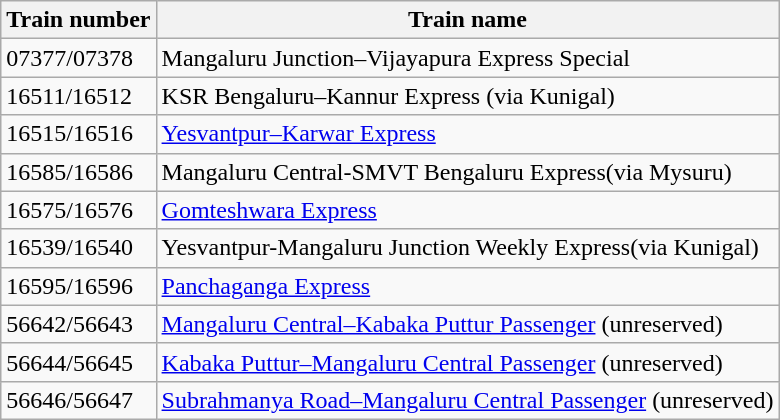<table class="wikitable">
<tr>
<th>Train number</th>
<th>Train name</th>
</tr>
<tr>
<td>07377/07378</td>
<td>Mangaluru Junction–Vijayapura Express Special</td>
</tr>
<tr>
<td>16511/16512</td>
<td>KSR Bengaluru–Kannur Express (via Kunigal)</td>
</tr>
<tr>
<td>16515/16516</td>
<td><a href='#'>Yesvantpur–Karwar Express</a></td>
</tr>
<tr>
<td>16585/16586</td>
<td>Mangaluru Central-SMVT Bengaluru Express(via Mysuru)</td>
</tr>
<tr>
<td>16575/16576</td>
<td><a href='#'>Gomteshwara Express</a></td>
</tr>
<tr>
<td>16539/16540</td>
<td>Yesvantpur-Mangaluru Junction Weekly Express(via Kunigal)</td>
</tr>
<tr>
<td>16595/16596</td>
<td><a href='#'>Panchaganga Express</a></td>
</tr>
<tr>
<td>56642/56643</td>
<td><a href='#'>Mangaluru Central–Kabaka Puttur Passenger</a> (unreserved)</td>
</tr>
<tr>
<td>56644/56645</td>
<td><a href='#'>Kabaka Puttur–Mangaluru Central Passenger</a> (unreserved)</td>
</tr>
<tr>
<td>56646/56647</td>
<td><a href='#'>Subrahmanya Road–Mangaluru Central Passenger</a> (unreserved)</td>
</tr>
</table>
